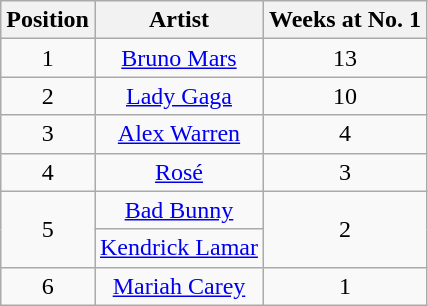<table class="wikitable plainrowheaders" style="text-align:center;">
<tr>
<th>Position</th>
<th>Artist</th>
<th>Weeks at No. 1</th>
</tr>
<tr>
<td>1</td>
<td><a href='#'>Bruno Mars</a></td>
<td>13</td>
</tr>
<tr>
<td>2</td>
<td><a href='#'>Lady Gaga</a></td>
<td>10</td>
</tr>
<tr>
<td>3</td>
<td><a href='#'>Alex Warren</a></td>
<td>4</td>
</tr>
<tr>
<td>4</td>
<td><a href='#'>Rosé</a></td>
<td>3</td>
</tr>
<tr>
<td rowspan="2">5</td>
<td><a href='#'>Bad Bunny</a></td>
<td rowspan="2">2</td>
</tr>
<tr>
<td><a href='#'>Kendrick Lamar</a></td>
</tr>
<tr>
<td>6</td>
<td><a href='#'>Mariah Carey</a></td>
<td>1</td>
</tr>
</table>
